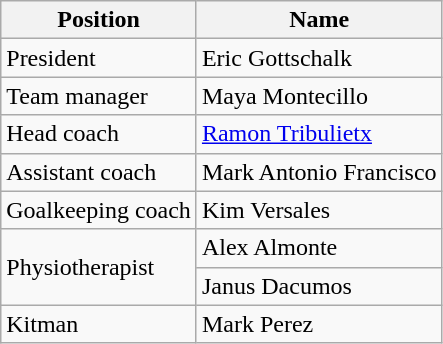<table class="wikitable">
<tr>
<th>Position</th>
<th>Name</th>
</tr>
<tr>
<td>President</td>
<td> Eric Gottschalk</td>
</tr>
<tr>
<td>Team manager</td>
<td> Maya Montecillo</td>
</tr>
<tr>
<td>Head coach</td>
<td> <a href='#'>Ramon Tribulietx</a></td>
</tr>
<tr>
<td>Assistant coach</td>
<td> Mark Antonio Francisco</td>
</tr>
<tr>
<td>Goalkeeping coach</td>
<td> Kim Versales</td>
</tr>
<tr>
<td rowspan=2>Physiotherapist</td>
<td> Alex Almonte</td>
</tr>
<tr>
<td> Janus Dacumos</td>
</tr>
<tr>
<td>Kitman</td>
<td> Mark Perez</td>
</tr>
</table>
